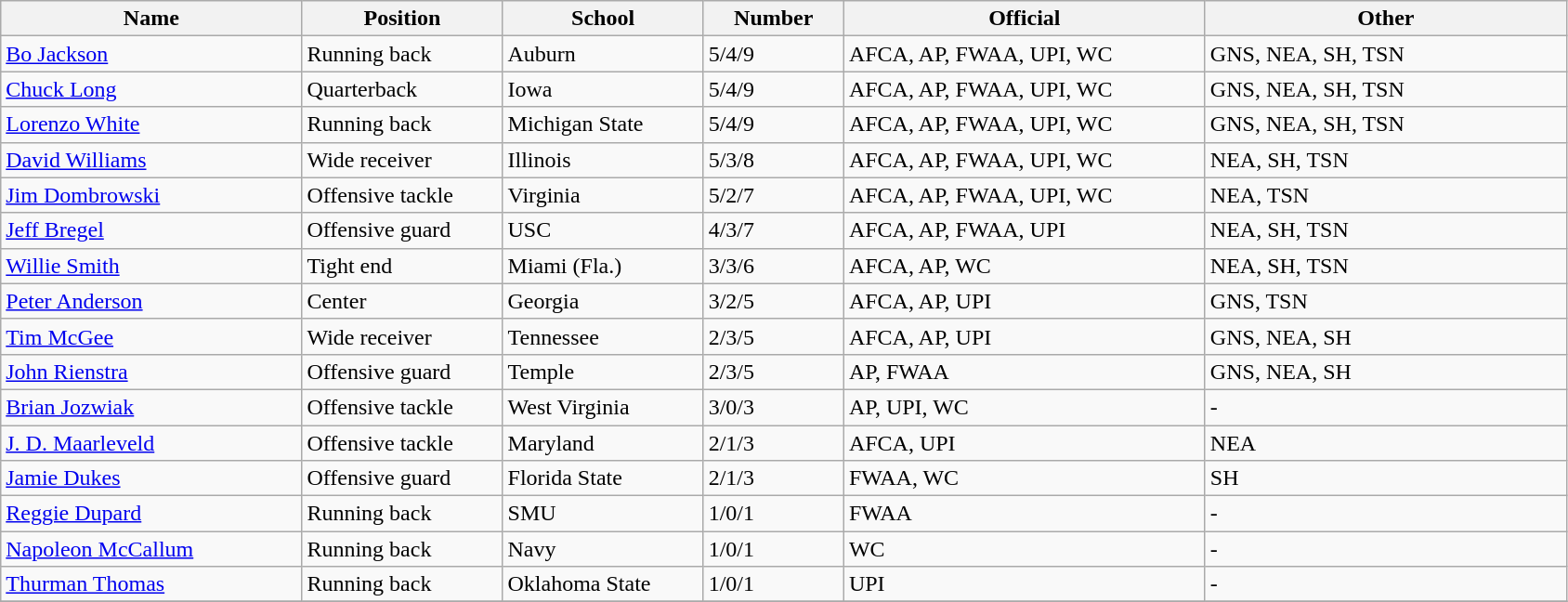<table class="wikitable sortable">
<tr>
<th bgcolor="#DDDDFF" width="15%">Name</th>
<th bgcolor="#DDDDFF" width="10%">Position</th>
<th bgcolor="#DDDDFF" width="10%">School</th>
<th bgcolor="#DDDDFF" width="7%">Number</th>
<th bgcolor="#DDDDFF" width="18%">Official</th>
<th bgcolor="#DDDDFF" width="18%">Other</th>
</tr>
<tr align="left">
<td><a href='#'>Bo Jackson</a></td>
<td>Running back</td>
<td>Auburn</td>
<td>5/4/9</td>
<td>AFCA, AP, FWAA, UPI, WC</td>
<td>GNS, NEA, SH, TSN</td>
</tr>
<tr align="left">
<td><a href='#'>Chuck Long</a></td>
<td>Quarterback</td>
<td>Iowa</td>
<td>5/4/9</td>
<td>AFCA, AP, FWAA, UPI, WC</td>
<td>GNS, NEA, SH, TSN</td>
</tr>
<tr align="left">
<td><a href='#'>Lorenzo White</a></td>
<td>Running back</td>
<td>Michigan State</td>
<td>5/4/9</td>
<td>AFCA, AP, FWAA, UPI, WC</td>
<td>GNS, NEA, SH, TSN</td>
</tr>
<tr align="left">
<td><a href='#'>David Williams</a></td>
<td>Wide receiver</td>
<td>Illinois</td>
<td>5/3/8</td>
<td>AFCA, AP, FWAA, UPI, WC</td>
<td>NEA, SH, TSN</td>
</tr>
<tr align="left">
<td><a href='#'>Jim Dombrowski</a></td>
<td>Offensive tackle</td>
<td>Virginia</td>
<td>5/2/7</td>
<td>AFCA, AP, FWAA, UPI, WC</td>
<td>NEA, TSN</td>
</tr>
<tr align="left">
<td><a href='#'>Jeff Bregel</a></td>
<td>Offensive guard</td>
<td>USC</td>
<td>4/3/7</td>
<td>AFCA, AP, FWAA, UPI</td>
<td>NEA, SH, TSN</td>
</tr>
<tr align="left">
<td><a href='#'>Willie Smith</a></td>
<td>Tight end</td>
<td>Miami (Fla.)</td>
<td>3/3/6</td>
<td>AFCA, AP, WC</td>
<td>NEA, SH, TSN</td>
</tr>
<tr align="left">
<td><a href='#'>Peter Anderson</a></td>
<td>Center</td>
<td>Georgia</td>
<td>3/2/5</td>
<td>AFCA, AP, UPI</td>
<td>GNS, TSN</td>
</tr>
<tr align="left">
<td><a href='#'>Tim McGee</a></td>
<td>Wide receiver</td>
<td>Tennessee</td>
<td>2/3/5</td>
<td>AFCA, AP, UPI</td>
<td>GNS, NEA, SH</td>
</tr>
<tr align="left">
<td><a href='#'>John Rienstra</a></td>
<td>Offensive guard</td>
<td>Temple</td>
<td>2/3/5</td>
<td>AP, FWAA</td>
<td>GNS, NEA, SH</td>
</tr>
<tr align="left">
<td><a href='#'>Brian Jozwiak</a></td>
<td>Offensive tackle</td>
<td>West Virginia</td>
<td>3/0/3</td>
<td>AP, UPI, WC</td>
<td>-</td>
</tr>
<tr align="left">
<td><a href='#'>J. D. Maarleveld</a></td>
<td>Offensive tackle</td>
<td>Maryland</td>
<td>2/1/3</td>
<td>AFCA, UPI</td>
<td>NEA</td>
</tr>
<tr align="left">
<td><a href='#'>Jamie Dukes</a></td>
<td>Offensive guard</td>
<td>Florida State</td>
<td>2/1/3</td>
<td>FWAA, WC</td>
<td>SH</td>
</tr>
<tr align="left">
<td><a href='#'>Reggie Dupard</a></td>
<td>Running back</td>
<td>SMU</td>
<td>1/0/1</td>
<td>FWAA</td>
<td>-</td>
</tr>
<tr align="left">
<td><a href='#'>Napoleon McCallum</a></td>
<td>Running back</td>
<td>Navy</td>
<td>1/0/1</td>
<td>WC</td>
<td>-</td>
</tr>
<tr align="left">
<td><a href='#'>Thurman Thomas</a></td>
<td>Running back</td>
<td>Oklahoma State</td>
<td>1/0/1</td>
<td>UPI</td>
<td>-</td>
</tr>
<tr align="left">
</tr>
</table>
